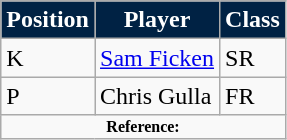<table class="wikitable">
<tr>
<th style="background:#024; color:#fff;">Position</th>
<th style="background:#024; color:#fff;">Player</th>
<th style="background:#024; color:#fff;">Class</th>
</tr>
<tr>
<td>K</td>
<td><a href='#'>Sam Ficken</a></td>
<td>SR</td>
</tr>
<tr>
<td>P</td>
<td>Chris Gulla</td>
<td>FR</td>
</tr>
<tr>
<td colspan="3" style="font-size:8pt; text-align:center;"><strong>Reference:</strong></td>
</tr>
</table>
